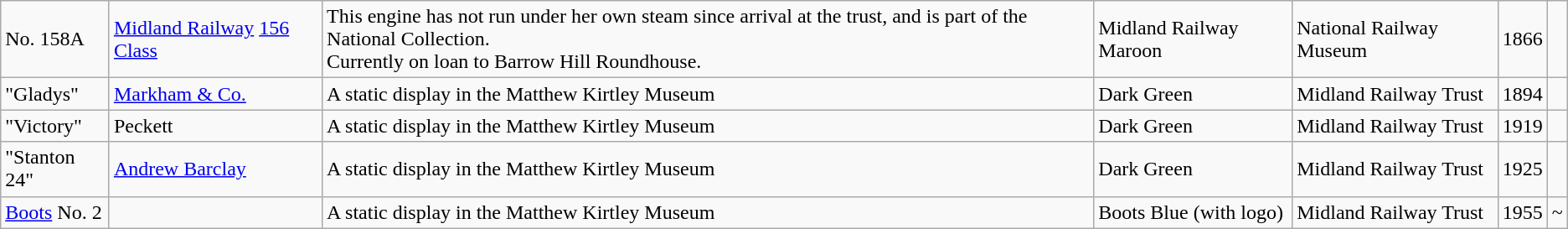<table class="wikitable">
<tr>
<td>No. 158A</td>
<td><a href='#'>Midland Railway</a> <a href='#'>156 Class</a> </td>
<td>This engine has not run under her own steam since arrival at the trust, and is part of the National Collection.<br>Currently on loan to Barrow Hill Roundhouse.</td>
<td>Midland Railway Maroon</td>
<td>National Railway Museum</td>
<td>1866</td>
<td></td>
</tr>
<tr>
<td>"Gladys"</td>
<td><a href='#'>Markham & Co.</a> </td>
<td>A static display in the Matthew Kirtley Museum</td>
<td>Dark Green</td>
<td>Midland Railway Trust</td>
<td>1894</td>
<td></td>
</tr>
<tr>
<td>"Victory"</td>
<td>Peckett </td>
<td>A static display in the Matthew Kirtley Museum</td>
<td>Dark Green</td>
<td>Midland Railway Trust</td>
<td>1919</td>
<td></td>
</tr>
<tr>
<td>"Stanton 24"</td>
<td><a href='#'>Andrew Barclay</a> </td>
<td>A static display in the Matthew Kirtley Museum</td>
<td>Dark Green</td>
<td>Midland Railway Trust</td>
<td>1925</td>
<td></td>
</tr>
<tr>
<td><a href='#'>Boots</a> No. 2</td>
<td></td>
<td>A static display in the Matthew Kirtley Museum</td>
<td>Boots Blue (with logo)</td>
<td>Midland Railway Trust</td>
<td>1955</td>
<td>~</td>
</tr>
</table>
